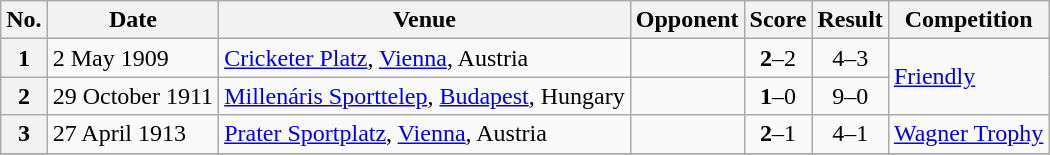<table class="wikitable sortable plainrowheaders">
<tr>
<th scope=col>No.</th>
<th scope=col>Date</th>
<th scope=col>Venue</th>
<th scope=col>Opponent</th>
<th scope=col>Score</th>
<th scope=col>Result</th>
<th scope=col>Competition</th>
</tr>
<tr>
<th scope=row style=text-align:center>1</th>
<td>2 May 1909</td>
<td><a href='#'>Cricketer Platz</a>, <a href='#'>Vienna</a>, Austria</td>
<td></td>
<td align=center><strong>2</strong>–2</td>
<td align=center>4–3</td>
<td rowspan="2"><a href='#'>Friendly</a></td>
</tr>
<tr>
<th scope=row style=text-align:center>2</th>
<td>29 October 1911</td>
<td><a href='#'>Millenáris Sporttelep</a>, <a href='#'>Budapest</a>, Hungary</td>
<td></td>
<td align=center><strong>1</strong>–0</td>
<td align=center>9–0</td>
</tr>
<tr>
<th scope=row style=text-align:center>3</th>
<td>27 April 1913</td>
<td><a href='#'>Prater Sportplatz</a>, <a href='#'>Vienna</a>, Austria</td>
<td></td>
<td align=center><strong>2</strong>–1</td>
<td align=center>4–1</td>
<td><a href='#'>Wagner Trophy</a></td>
</tr>
<tr>
</tr>
</table>
